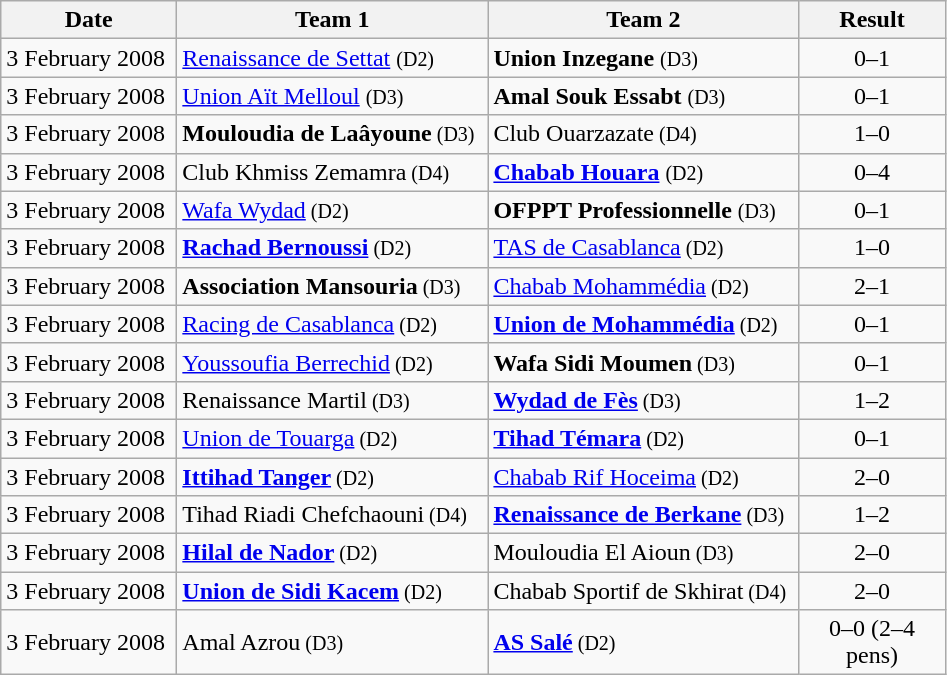<table class=wikitable>
<tr>
<th width="110">Date</th>
<th width="200">Team 1</th>
<th width="200">Team 2</th>
<th width="90">Result</th>
</tr>
<tr>
<td>3 February 2008</td>
<td><a href='#'>Renaissance de Settat</a> <small> (D2)</small></td>
<td><strong>Union Inzegane</strong> <small> (D3)</small></td>
<td align=center>0–1</td>
</tr>
<tr>
<td>3 February 2008</td>
<td><a href='#'>Union Aït Melloul</a> <small> (D3)</small></td>
<td><strong>Amal Souk Essabt</strong> <small> (D3)</small></td>
<td align=center>0–1</td>
</tr>
<tr>
<td>3 February 2008</td>
<td><strong>Mouloudia de Laâyoune</strong><small> (D3)</small></td>
<td>Club Ouarzazate<small> (D4)</small></td>
<td align=center>1–0</td>
</tr>
<tr>
<td>3 February 2008</td>
<td>Club Khmiss Zemamra<small> (D4)</small></td>
<td><strong><a href='#'>Chabab Houara</a></strong> <small> (D2)</small></td>
<td align=center>0–4</td>
</tr>
<tr>
<td>3 February 2008</td>
<td><a href='#'>Wafa Wydad</a><small> (D2)</small></td>
<td><strong>OFPPT Professionnelle</strong> <small> (D3)</small></td>
<td align=center>0–1</td>
</tr>
<tr>
<td>3 February 2008</td>
<td><strong><a href='#'>Rachad Bernoussi</a></strong><small> (D2)</small></td>
<td><a href='#'>TAS de Casablanca</a><small> (D2)</small></td>
<td align=center>1–0</td>
</tr>
<tr>
<td>3 February 2008</td>
<td><strong>Association Mansouria</strong><small> (D3)</small></td>
<td><a href='#'>Chabab Mohammédia</a><small> (D2)</small></td>
<td align=center>2–1</td>
</tr>
<tr>
<td>3 February 2008</td>
<td><a href='#'>Racing de Casablanca</a><small> (D2)</small></td>
<td><strong><a href='#'>Union de Mohammédia</a></strong><small> (D2)</small></td>
<td align=center>0–1</td>
</tr>
<tr>
<td>3 February 2008</td>
<td><a href='#'>Youssoufia Berrechid</a><small> (D2)</small></td>
<td><strong>Wafa Sidi Moumen</strong><small> (D3)</small></td>
<td align=center>0–1</td>
</tr>
<tr>
<td>3 February 2008</td>
<td>Renaissance Martil<small> (D3)</small></td>
<td><strong><a href='#'>Wydad de Fès</a></strong><small> (D3)</small></td>
<td align=center>1–2</td>
</tr>
<tr>
<td>3 February 2008</td>
<td><a href='#'>Union de Touarga</a><small> (D2)</small></td>
<td><strong><a href='#'>Tihad Témara</a></strong><small> (D2)</small></td>
<td align=center>0–1</td>
</tr>
<tr>
<td>3 February 2008</td>
<td><strong><a href='#'>Ittihad Tanger</a></strong><small> (D2)</small></td>
<td><a href='#'>Chabab Rif Hoceima</a><small> (D2)</small></td>
<td align=center>2–0</td>
</tr>
<tr>
<td>3 February 2008</td>
<td>Tihad Riadi Chefchaouni<small> (D4)</small></td>
<td><strong><a href='#'>Renaissance de Berkane</a></strong><small> (D3)</small></td>
<td align=center>1–2</td>
</tr>
<tr>
<td>3 February 2008</td>
<td><strong><a href='#'>Hilal de Nador</a></strong><small> (D2)</small></td>
<td>Mouloudia El Aioun<small> (D3)</small></td>
<td align=center>2–0</td>
</tr>
<tr>
<td>3 February 2008</td>
<td><strong><a href='#'>Union de Sidi Kacem</a></strong><small> (D2)</small></td>
<td>Chabab Sportif de Skhirat<small> (D4)</small></td>
<td align=center>2–0</td>
</tr>
<tr>
<td>3 February 2008</td>
<td>Amal Azrou<small> (D3)</small></td>
<td><strong><a href='#'>AS Salé</a></strong><small> (D2)</small></td>
<td align=center>0–0 (2–4 pens)</td>
</tr>
</table>
